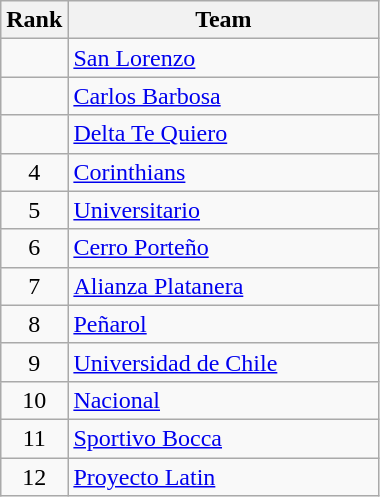<table class="wikitable col2-left" style="text-align:center">
<tr>
<th width=30>Rank</th>
<th width=200>Team</th>
</tr>
<tr>
<td></td>
<td align="left"> <a href='#'>San Lorenzo</a></td>
</tr>
<tr>
<td></td>
<td align="left"> <a href='#'>Carlos Barbosa</a></td>
</tr>
<tr>
<td></td>
<td align="left"> <a href='#'>Delta Te Quiero</a></td>
</tr>
<tr>
<td>4</td>
<td align="left"> <a href='#'>Corinthians</a></td>
</tr>
<tr>
<td>5</td>
<td align="left"> <a href='#'>Universitario</a></td>
</tr>
<tr>
<td>6</td>
<td align="left"> <a href='#'>Cerro Porteño</a></td>
</tr>
<tr>
<td>7</td>
<td align="left"> <a href='#'>Alianza Platanera</a></td>
</tr>
<tr>
<td>8</td>
<td align="left"> <a href='#'>Peñarol</a></td>
</tr>
<tr>
<td>9</td>
<td align="left"> <a href='#'>Universidad de Chile</a></td>
</tr>
<tr>
<td>10</td>
<td align="left"> <a href='#'>Nacional</a></td>
</tr>
<tr>
<td>11</td>
<td align="left"> <a href='#'>Sportivo Bocca</a></td>
</tr>
<tr>
<td>12</td>
<td align="left"> <a href='#'>Proyecto Latin</a></td>
</tr>
</table>
